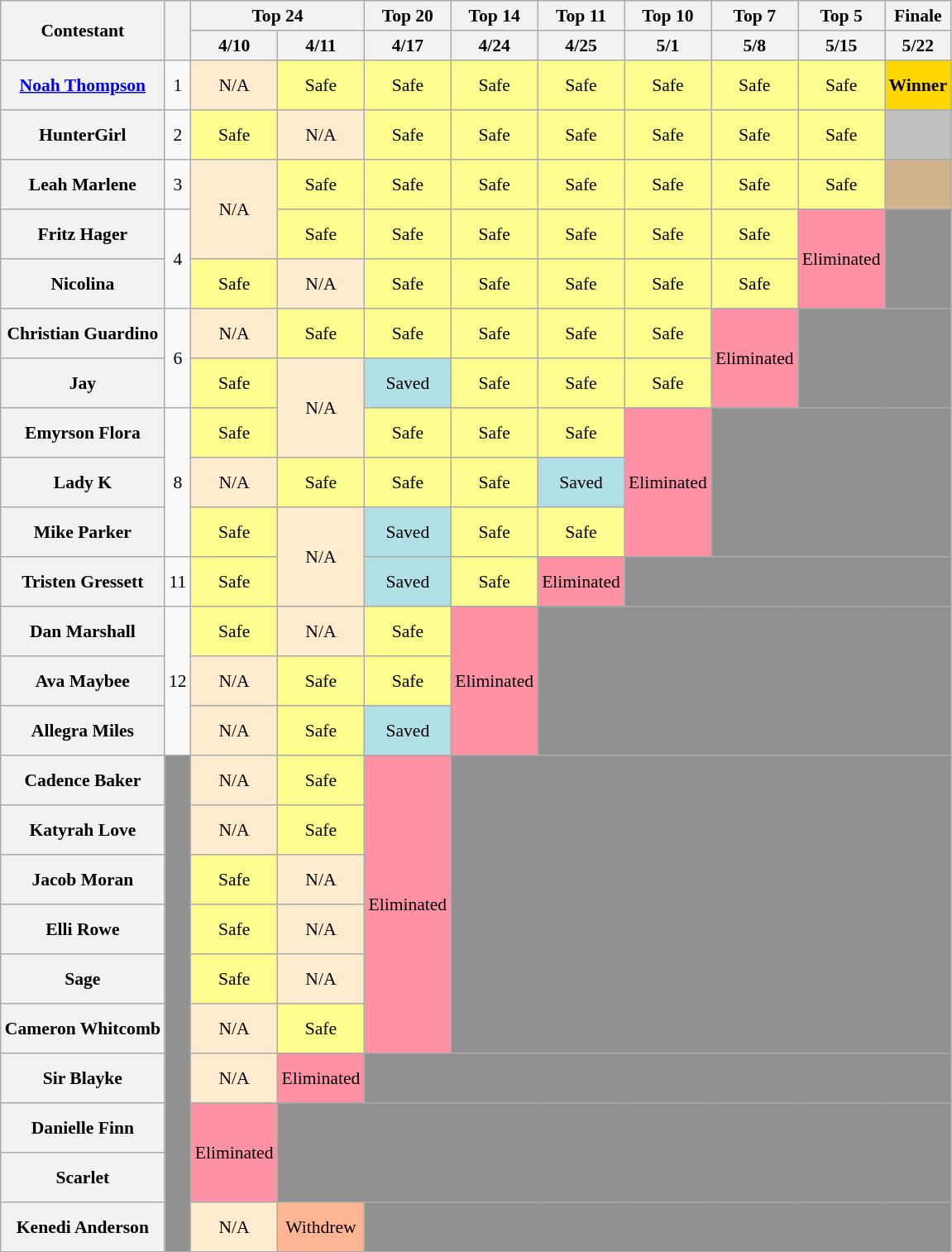<table class="wikitable" style="text-align:center; font-size:90%;">
<tr>
<th rowspan="2" scope="col">Contestant</th>
<th rowspan="2" scope="col"></th>
<th scope="col" colspan="2">Top 24</th>
<th scope="col">Top 20</th>
<th scope="col">Top 14</th>
<th scope="col">Top 11</th>
<th scope="col">Top 10</th>
<th scope="col">Top 7</th>
<th scope="col">Top 5</th>
<th scope="col">Finale</th>
</tr>
<tr>
<th>4/10</th>
<th>4/11</th>
<th>4/17</th>
<th>4/24</th>
<th>4/25</th>
<th>5/1</th>
<th>5/8</th>
<th>5/15</th>
<th>5/22</th>
</tr>
<tr style="height:40px">
<th scope="row"><a href='#'>Noah Thompson</a></th>
<td>1</td>
<td style="background:#FFEBCD;">N/A</td>
<td style="background:#FDFC8F;">Safe</td>
<td style="background:#FDFC8F;">Safe</td>
<td style="background:#FDFC8F;">Safe</td>
<td style="background:#FDFC8F;">Safe</td>
<td style="background:#FDFC8F;">Safe</td>
<td style="background:#FDFC8F;">Safe</td>
<td style="background:#FDFC8F;">Safe</td>
<td style="background:gold;"><strong>Winner</strong></td>
</tr>
<tr style="height:40px">
<th scope="row">HunterGirl</th>
<td>2</td>
<td style="background:#FDFC8F;">Safe</td>
<td style="background:#FFEBCD;">N/A</td>
<td style="background:#FDFC8F;">Safe</td>
<td style="background:#FDFC8F;">Safe</td>
<td style="background:#FDFC8F;">Safe</td>
<td style="background:#FDFC8F;">Safe</td>
<td style="background:#FDFC8F;">Safe</td>
<td style="background:#FDFC8F;">Safe</td>
<td style="background:silver;"></td>
</tr>
<tr style="height:40px">
<th scope="row">Leah Marlene</th>
<td>3</td>
<td rowspan="2" style="background:#FFEBCD;">N/A</td>
<td style="background:#FDFC8F;">Safe</td>
<td style="background:#FDFC8F;">Safe</td>
<td style="background:#FDFC8F;">Safe</td>
<td style="background:#FDFC8F;">Safe</td>
<td style="background:#FDFC8F;">Safe</td>
<td style="background:#FDFC8F;">Safe</td>
<td style="background:#FDFC8F;">Safe</td>
<td style="background:tan;"></td>
</tr>
<tr style="height:40px">
<th scope="row">Fritz Hager</th>
<td rowspan="2">4</td>
<td style="background:#FDFC8F;">Safe</td>
<td style="background:#FDFC8F;">Safe</td>
<td style="background:#FDFC8F;">Safe</td>
<td style="background:#FDFC8F;">Safe</td>
<td style="background:#FDFC8F;">Safe</td>
<td style="background:#FDFC8F;">Safe</td>
<td style="background:#FF91A4;" rowspan="2">Eliminated</td>
<td style="background:#919191;" rowspan="2"></td>
</tr>
<tr style="height:40px">
<th scope="row">Nicolina</th>
<td style="background:#FDFC8F;">Safe</td>
<td style="background:#FFEBCD;">N/A</td>
<td style="background:#FDFC8F;">Safe</td>
<td style="background:#FDFC8F;">Safe</td>
<td style="background:#FDFC8F;">Safe</td>
<td style="background:#FDFC8F;">Safe</td>
<td style="background:#FDFC8F;">Safe</td>
</tr>
<tr style="height:40px">
<th scope="row">Christian Guardino</th>
<td rowspan="2">6</td>
<td style="background:#FFEBCD;">N/A</td>
<td style="background:#FDFC8F;">Safe</td>
<td style="background:#FDFC8F;">Safe</td>
<td style="background:#FDFC8F;">Safe</td>
<td style="background:#FDFC8F;">Safe</td>
<td style="background:#FDFC8F;">Safe</td>
<td style="background:#FF91A4;" rowspan="2">Eliminated</td>
<td style="background:#919191;" colspan="2" rowspan="2"></td>
</tr>
<tr style="height:40px">
<th scope="row">Jay</th>
<td style="background:#FDFC8F;">Safe</td>
<td style="background:#FFEBCD;" rowspan="2">N/A</td>
<td style="background:#B0E0E6;">Saved</td>
<td style="background:#FDFC8F;">Safe</td>
<td style="background:#FDFC8F;">Safe</td>
<td style="background:#FDFC8F;">Safe</td>
</tr>
<tr style="height:40px">
<th scope="row">Emyrson Flora</th>
<td rowspan="3">8</td>
<td style="background:#FDFC8F;">Safe</td>
<td style="background:#FDFC8F;">Safe</td>
<td style="background:#FDFC8F;">Safe</td>
<td style="background:#FDFC8F;">Safe</td>
<td style="background:#FF91A4;" rowspan="3">Eliminated</td>
<td style="background:#919191;" colspan="3" rowspan="3"></td>
</tr>
<tr style="height:40px">
<th scope="row">Lady K</th>
<td style="background:#FFEBCD;">N/A</td>
<td style="background:#FDFC8F;">Safe</td>
<td style="background:#FDFC8F;">Safe</td>
<td style="background:#FDFC8F;">Safe</td>
<td style="background:#B0E0E6;">Saved</td>
</tr>
<tr style="height:40px">
<th scope="row">Mike Parker</th>
<td style="background:#FDFC8F;">Safe</td>
<td style="background:#FFEBCD;" rowspan="2">N/A</td>
<td style="background:#B0E0E6;">Saved</td>
<td style="background:#FDFC8F;">Safe</td>
<td style="background:#FDFC8F;">Safe</td>
</tr>
<tr style="height:40px">
<th scope="row">Tristen Gressett</th>
<td>11</td>
<td style="background:#FDFC8F;">Safe</td>
<td style="background:#B0E0E6;">Saved</td>
<td style="background:#FDFC8F;">Safe</td>
<td style="background:#FF91A4;">Eliminated</td>
<td style="background:#919191;" colspan="4"></td>
</tr>
<tr style="height:40px">
<th scope="row">Dan Marshall</th>
<td rowspan="3">12</td>
<td style="background:#FDFC8F;">Safe</td>
<td style="background:#FFEBCD;">N/A</td>
<td style="background:#FDFC8F;">Safe</td>
<td style="background:#FF91A4;" rowspan="3">Eliminated</td>
<td style="background:#919191;" colspan="5" rowspan="3"></td>
</tr>
<tr style="height:40px">
<th scope="row">Ava Maybee</th>
<td style="background:#FFEBCD;">N/A</td>
<td style="background:#FDFC8F;">Safe</td>
<td style="background:#FDFC8F;">Safe</td>
</tr>
<tr style="height:40px">
<th scope="row">Allegra Miles</th>
<td style="background:#FFEBCD;">N/A</td>
<td style="background:#FDFC8F;">Safe</td>
<td style="background:#B0E0E6;">Saved</td>
</tr>
<tr style="height:40px">
<th scope="row">Cadence Baker</th>
<td rowspan="10" bgcolor="919191"></td>
<td style="background:#FFEBCD;">N/A</td>
<td style="background:#FDFC8F;">Safe</td>
<td style="background:#FF91A4;" rowspan="6">Eliminated</td>
<td style="background:#919191;" colspan="6" rowspan="6"></td>
</tr>
<tr style="height:40px">
<th scope="row">Katyrah Love</th>
<td style="background:#FFEBCD;">N/A</td>
<td style="background:#FDFC8F;">Safe</td>
</tr>
<tr style="height:40px">
<th scope="row">Jacob Moran</th>
<td style="background:#FDFC8F;">Safe</td>
<td style="background:#FFEBCD;">N/A</td>
</tr>
<tr style="height:40px">
<th scope="row">Elli Rowe</th>
<td style="background:#FDFC8F;">Safe</td>
<td style="background:#FFEBCD;">N/A</td>
</tr>
<tr style="height:40px">
<th scope="row">Sage</th>
<td style="background:#FDFC8F;">Safe</td>
<td style="background:#FFEBCD;">N/A</td>
</tr>
<tr style="height:40px">
<th scope="row">Cameron Whitcomb</th>
<td style="background:#FFEBCD;">N/A</td>
<td style="background:#FDFC8F;">Safe</td>
</tr>
<tr style="height:40px">
<th scope="row">Sir Blayke</th>
<td style="background:#FFEBCD;">N/A</td>
<td style="background:#FF91A4;">Eliminated</td>
<td style="background:#919191;" colspan="7"></td>
</tr>
<tr style="height:40px">
<th scope="row">Danielle Finn</th>
<td style="background:#FF91A4;" rowspan="2">Eliminated</td>
<td style="background:#919191;" colspan="8" rowspan="2"></td>
</tr>
<tr style="height:40px">
<th scope="row">Scarlet</th>
</tr>
<tr style="height:40px">
<th scope="row">Kenedi Anderson</th>
<td style="background:#FFEBCD;">N/A</td>
<td style="background:#FFB694;">Withdrew</td>
<td style="background:#919191;" colspan="7"></td>
</tr>
</table>
